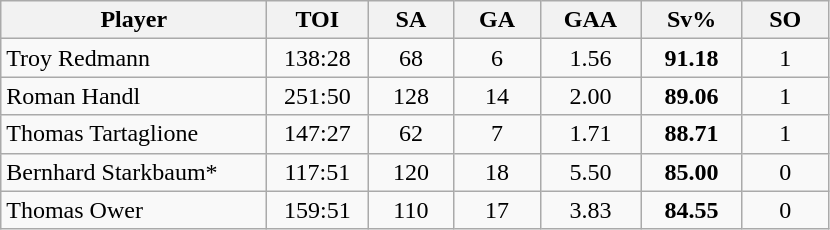<table class="wikitable sortable" style="text-align:center;">
<tr>
<th style="width:170px;">Player</th>
<th style="width:60px;">TOI</th>
<th style="width:50px;">SA</th>
<th style="width:50px;">GA</th>
<th style="width:60px;">GAA</th>
<th style="width:60px;">Sv%</th>
<th style="width:50px;">SO</th>
</tr>
<tr>
<td style="text-align:left;"> Troy Redmann</td>
<td>138:28</td>
<td>68</td>
<td>6</td>
<td>1.56</td>
<td><strong>91.18</strong></td>
<td>1</td>
</tr>
<tr>
<td style="text-align:left;"> Roman Handl</td>
<td>251:50</td>
<td>128</td>
<td>14</td>
<td>2.00</td>
<td><strong>89.06</strong></td>
<td>1</td>
</tr>
<tr>
<td style="text-align:left;"> Thomas Tartaglione</td>
<td>147:27</td>
<td>62</td>
<td>7</td>
<td>1.71</td>
<td><strong>88.71</strong></td>
<td>1</td>
</tr>
<tr>
<td style="text-align:left;"> Bernhard Starkbaum*</td>
<td>117:51</td>
<td>120</td>
<td>18</td>
<td>5.50</td>
<td><strong>85.00</strong></td>
<td>0</td>
</tr>
<tr>
<td style="text-align:left;"> Thomas Ower</td>
<td>159:51</td>
<td>110</td>
<td>17</td>
<td>3.83</td>
<td><strong>84.55</strong></td>
<td>0</td>
</tr>
</table>
